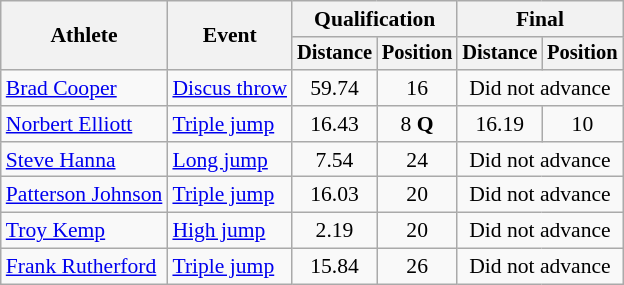<table class=wikitable style="font-size:90%">
<tr>
<th rowspan="2">Athlete</th>
<th rowspan="2">Event</th>
<th colspan="2">Qualification</th>
<th colspan="2">Final</th>
</tr>
<tr style="font-size:95%">
<th>Distance</th>
<th>Position</th>
<th>Distance</th>
<th>Position</th>
</tr>
<tr align=center>
<td align=left><a href='#'>Brad Cooper</a></td>
<td align=left><a href='#'>Discus throw</a></td>
<td>59.74</td>
<td>16</td>
<td colspan=2>Did not advance</td>
</tr>
<tr align=center>
<td align=left><a href='#'>Norbert Elliott</a></td>
<td align=left><a href='#'>Triple jump</a></td>
<td>16.43</td>
<td>8 <strong>Q</strong></td>
<td>16.19</td>
<td>10</td>
</tr>
<tr align=center>
<td align=left><a href='#'>Steve Hanna</a></td>
<td align=left><a href='#'>Long jump</a></td>
<td>7.54</td>
<td>24</td>
<td colspan=2>Did not advance</td>
</tr>
<tr align=center>
<td align=left><a href='#'>Patterson Johnson</a></td>
<td align=left><a href='#'>Triple jump</a></td>
<td>16.03</td>
<td>20</td>
<td colspan=2>Did not advance</td>
</tr>
<tr align=center>
<td align=left><a href='#'>Troy Kemp</a></td>
<td align=left><a href='#'>High jump</a></td>
<td>2.19</td>
<td>20</td>
<td colspan=2>Did not advance</td>
</tr>
<tr align=center>
<td align=left><a href='#'>Frank Rutherford</a></td>
<td align=left><a href='#'>Triple jump</a></td>
<td>15.84</td>
<td>26</td>
<td colspan=2>Did not advance</td>
</tr>
</table>
